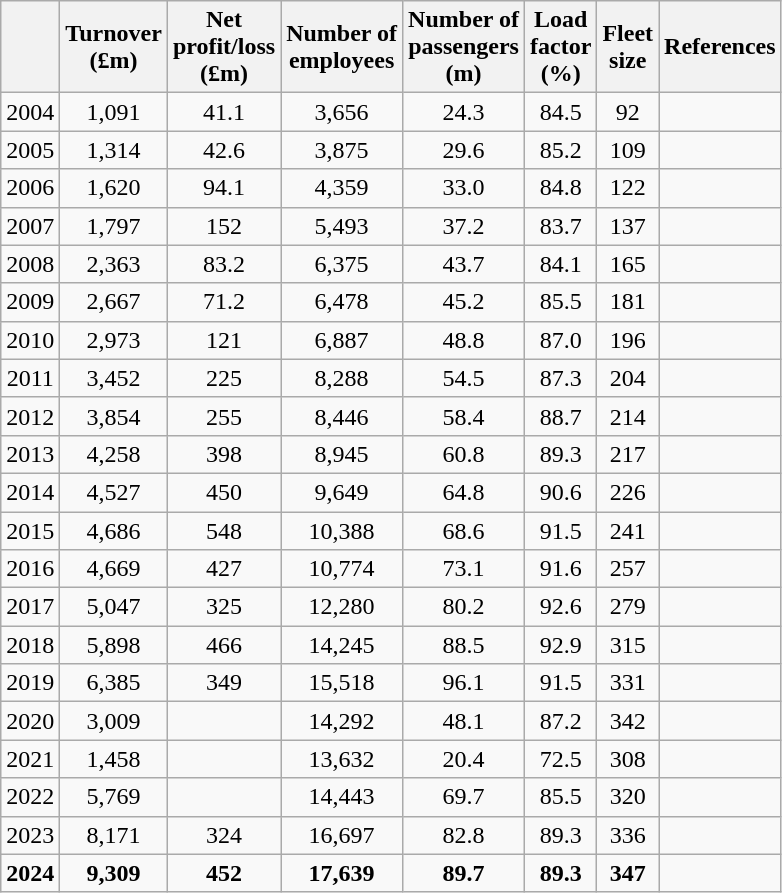<table class="wikitable sortable sticky-header" style="text-align:center;">
<tr>
<th></th>
<th>Turnover<br>(£m)</th>
<th>Net<br>profit/loss<br>(£m)</th>
<th>Number of<br>employees</th>
<th>Number of<br>passengers<br>(m)</th>
<th>Load<br>factor<br>(%)</th>
<th>Fleet<br>size</th>
<th>References</th>
</tr>
<tr>
<td style="text-align:left;">2004</td>
<td>1,091</td>
<td>41.1</td>
<td>3,656</td>
<td>24.3</td>
<td>84.5</td>
<td>92</td>
<td></td>
</tr>
<tr>
<td style="text-align:left;">2005</td>
<td>1,314</td>
<td>42.6</td>
<td>3,875</td>
<td>29.6</td>
<td>85.2</td>
<td>109</td>
<td></td>
</tr>
<tr>
<td style="text-align:left;">2006</td>
<td>1,620</td>
<td>94.1</td>
<td>4,359</td>
<td>33.0</td>
<td>84.8</td>
<td>122</td>
<td></td>
</tr>
<tr>
<td style="text-align:left;">2007</td>
<td>1,797</td>
<td>152</td>
<td>5,493</td>
<td>37.2</td>
<td>83.7</td>
<td>137</td>
<td></td>
</tr>
<tr>
<td style="text-align:left;">2008</td>
<td>2,363</td>
<td>83.2</td>
<td>6,375</td>
<td>43.7</td>
<td>84.1</td>
<td>165</td>
<td></td>
</tr>
<tr>
<td style="text-align:left;">2009</td>
<td>2,667</td>
<td>71.2</td>
<td>6,478</td>
<td>45.2</td>
<td>85.5</td>
<td>181</td>
<td></td>
</tr>
<tr>
<td>2010</td>
<td>2,973</td>
<td>121</td>
<td>6,887</td>
<td>48.8</td>
<td>87.0</td>
<td>196</td>
<td></td>
</tr>
<tr>
<td>2011</td>
<td>3,452</td>
<td>225</td>
<td>8,288</td>
<td>54.5</td>
<td>87.3</td>
<td>204</td>
<td></td>
</tr>
<tr>
<td>2012</td>
<td>3,854</td>
<td>255</td>
<td>8,446</td>
<td>58.4</td>
<td>88.7</td>
<td>214</td>
<td></td>
</tr>
<tr>
<td>2013</td>
<td>4,258</td>
<td>398</td>
<td>8,945</td>
<td>60.8</td>
<td>89.3</td>
<td>217</td>
<td></td>
</tr>
<tr>
<td>2014</td>
<td>4,527</td>
<td>450</td>
<td>9,649</td>
<td>64.8</td>
<td>90.6</td>
<td>226</td>
<td></td>
</tr>
<tr>
<td>2015</td>
<td>4,686</td>
<td>548</td>
<td>10,388</td>
<td>68.6</td>
<td>91.5</td>
<td>241</td>
<td></td>
</tr>
<tr>
<td>2016</td>
<td>4,669</td>
<td>427</td>
<td>10,774</td>
<td>73.1</td>
<td>91.6</td>
<td>257</td>
<td></td>
</tr>
<tr>
<td>2017</td>
<td>5,047</td>
<td>325</td>
<td>12,280</td>
<td>80.2</td>
<td>92.6</td>
<td>279</td>
<td></td>
</tr>
<tr>
<td>2018</td>
<td>5,898</td>
<td>466</td>
<td>14,245</td>
<td>88.5</td>
<td>92.9</td>
<td>315</td>
<td></td>
</tr>
<tr>
<td>2019</td>
<td>6,385</td>
<td>349</td>
<td>15,518</td>
<td>96.1</td>
<td>91.5</td>
<td>331</td>
<td></td>
</tr>
<tr>
<td>2020</td>
<td>3,009</td>
<td></td>
<td>14,292</td>
<td>48.1</td>
<td>87.2</td>
<td>342</td>
<td></td>
</tr>
<tr>
<td>2021</td>
<td>1,458</td>
<td></td>
<td>13,632</td>
<td>20.4</td>
<td>72.5</td>
<td>308</td>
<td></td>
</tr>
<tr>
<td>2022</td>
<td>5,769</td>
<td></td>
<td>14,443</td>
<td>69.7</td>
<td>85.5</td>
<td>320</td>
<td></td>
</tr>
<tr>
<td>2023</td>
<td>8,171</td>
<td>324</td>
<td>16,697</td>
<td>82.8</td>
<td>89.3</td>
<td>336</td>
<td></td>
</tr>
<tr>
<td><strong>2024</strong></td>
<td><strong>9,309</strong></td>
<td><strong>452</strong></td>
<td><strong>17,639</strong></td>
<td><strong>89.7</strong></td>
<td><strong>89.3</strong></td>
<td><strong>347</strong></td>
<td></td>
</tr>
</table>
